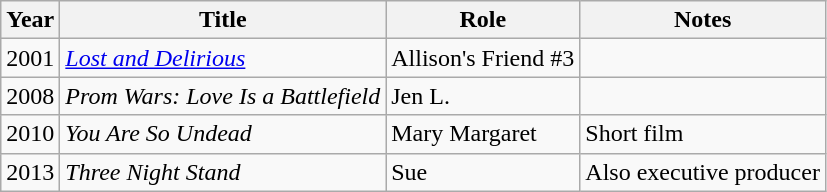<table class="wikitable sortable">
<tr>
<th>Year</th>
<th>Title</th>
<th>Role</th>
<th class="unsortable">Notes</th>
</tr>
<tr>
<td>2001</td>
<td><em><a href='#'>Lost and Delirious</a></em></td>
<td>Allison's Friend #3</td>
<td></td>
</tr>
<tr>
<td>2008</td>
<td><em>Prom Wars: Love Is a Battlefield</em></td>
<td>Jen L.</td>
<td></td>
</tr>
<tr>
<td>2010</td>
<td><em>You Are So Undead</em></td>
<td>Mary Margaret</td>
<td>Short film</td>
</tr>
<tr>
<td>2013</td>
<td><em>Three Night Stand</em></td>
<td>Sue</td>
<td>Also executive producer</td>
</tr>
</table>
